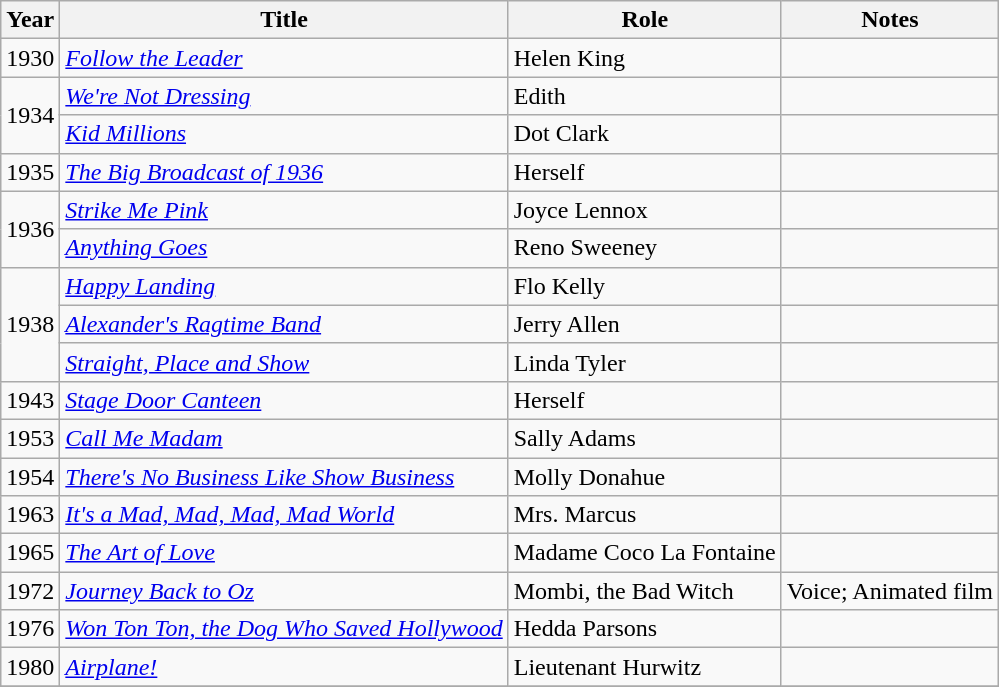<table class="wikitable">
<tr>
<th>Year</th>
<th>Title</th>
<th>Role</th>
<th class="unsortable">Notes</th>
</tr>
<tr>
<td>1930</td>
<td><em><a href='#'>Follow the Leader</a></em></td>
<td>Helen King</td>
<td></td>
</tr>
<tr>
<td rowspan=2>1934</td>
<td><em><a href='#'>We're Not Dressing</a></em></td>
<td>Edith</td>
<td></td>
</tr>
<tr>
<td><em><a href='#'>Kid Millions</a></em></td>
<td>Dot Clark</td>
<td></td>
</tr>
<tr>
<td>1935</td>
<td><em><a href='#'>The Big Broadcast of 1936</a></em></td>
<td>Herself</td>
<td></td>
</tr>
<tr>
<td rowspan=2>1936</td>
<td><em><a href='#'>Strike Me Pink</a></em></td>
<td>Joyce Lennox</td>
<td></td>
</tr>
<tr>
<td><em><a href='#'>Anything Goes</a></em></td>
<td>Reno Sweeney</td>
<td></td>
</tr>
<tr>
<td rowspan=3>1938</td>
<td><em><a href='#'>Happy Landing</a></em></td>
<td>Flo Kelly</td>
<td></td>
</tr>
<tr>
<td><em><a href='#'>Alexander's Ragtime Band</a></em></td>
<td>Jerry Allen</td>
<td></td>
</tr>
<tr>
<td><em><a href='#'>Straight, Place and Show</a></em></td>
<td>Linda Tyler</td>
<td></td>
</tr>
<tr>
<td>1943</td>
<td><em><a href='#'>Stage Door Canteen</a></em></td>
<td>Herself</td>
<td></td>
</tr>
<tr>
<td>1953</td>
<td><em><a href='#'>Call Me Madam</a></em></td>
<td>Sally Adams</td>
<td></td>
</tr>
<tr>
<td>1954</td>
<td><em><a href='#'>There's No Business Like Show Business</a></em></td>
<td>Molly Donahue</td>
<td></td>
</tr>
<tr>
<td>1963</td>
<td><em><a href='#'>It's a Mad, Mad, Mad, Mad World</a></em></td>
<td>Mrs. Marcus</td>
<td></td>
</tr>
<tr>
<td>1965</td>
<td><em><a href='#'>The Art of Love</a></em></td>
<td>Madame Coco La Fontaine</td>
<td></td>
</tr>
<tr>
<td>1972</td>
<td><em><a href='#'>Journey Back to Oz</a></em></td>
<td>Mombi, the Bad Witch</td>
<td>Voice; Animated film</td>
</tr>
<tr>
<td>1976</td>
<td><em><a href='#'>Won Ton Ton, the Dog Who Saved Hollywood</a></em></td>
<td>Hedda Parsons</td>
<td></td>
</tr>
<tr>
<td>1980</td>
<td><em><a href='#'>Airplane!</a></em></td>
<td>Lieutenant Hurwitz</td>
<td></td>
</tr>
<tr>
</tr>
</table>
